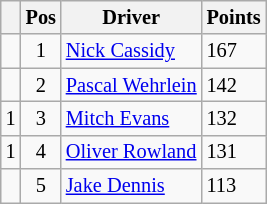<table class="wikitable" style="font-size: 85%;">
<tr>
<th></th>
<th>Pos</th>
<th>Driver</th>
<th>Points</th>
</tr>
<tr>
<td align="left"></td>
<td align="center">1</td>
<td> <a href='#'>Nick Cassidy</a></td>
<td align="left">167</td>
</tr>
<tr>
<td align="left"></td>
<td align="center">2</td>
<td> <a href='#'>Pascal Wehrlein</a></td>
<td align="left">142</td>
</tr>
<tr>
<td align="left"> 1</td>
<td align="center">3</td>
<td> <a href='#'>Mitch Evans</a></td>
<td align="left">132</td>
</tr>
<tr>
<td align="left"> 1</td>
<td align="center">4</td>
<td> <a href='#'>Oliver Rowland</a></td>
<td align="left">131</td>
</tr>
<tr>
<td align="left"></td>
<td align="center">5</td>
<td> <a href='#'>Jake Dennis</a></td>
<td align="left">113</td>
</tr>
</table>
